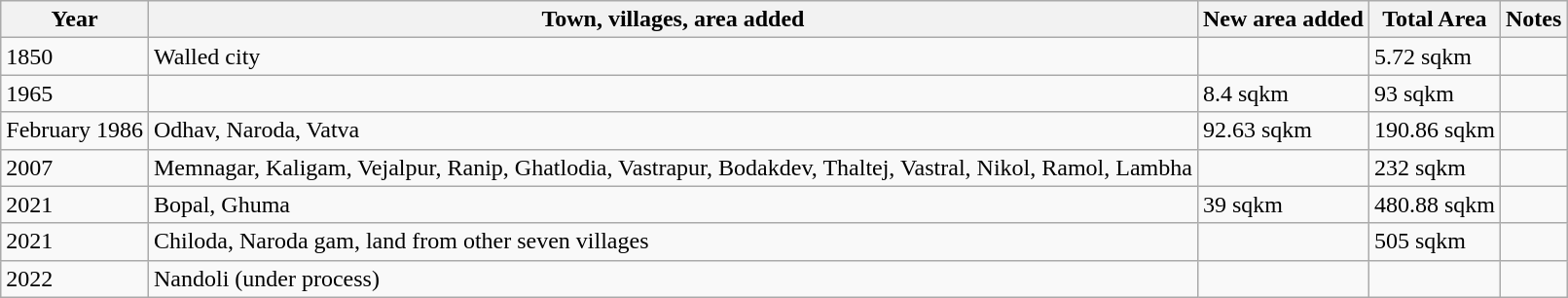<table class="wikitable">
<tr>
<th>Year</th>
<th>Town, villages, area added</th>
<th>New area added</th>
<th>Total Area</th>
<th>Notes</th>
</tr>
<tr>
<td>1850</td>
<td>Walled city</td>
<td></td>
<td>5.72 sqkm</td>
<td></td>
</tr>
<tr>
<td>1965</td>
<td></td>
<td>8.4 sqkm</td>
<td>93 sqkm</td>
<td></td>
</tr>
<tr>
<td>February 1986</td>
<td>Odhav, Naroda, Vatva</td>
<td>92.63 sqkm</td>
<td>190.86 sqkm</td>
<td></td>
</tr>
<tr>
<td>2007</td>
<td>Memnagar, Kaligam, Vejalpur, Ranip, Ghatlodia, Vastrapur, Bodakdev, Thaltej, Vastral, Nikol, Ramol, Lambha</td>
<td></td>
<td>232 sqkm</td>
<td></td>
</tr>
<tr>
<td>2021</td>
<td>Bopal, Ghuma</td>
<td>39 sqkm</td>
<td>480.88 sqkm</td>
<td></td>
</tr>
<tr>
<td>2021</td>
<td>Chiloda, Naroda gam, land from other seven villages</td>
<td></td>
<td>505 sqkm</td>
<td></td>
</tr>
<tr>
<td>2022</td>
<td>Nandoli (under process)</td>
<td></td>
<td></td>
<td></td>
</tr>
</table>
